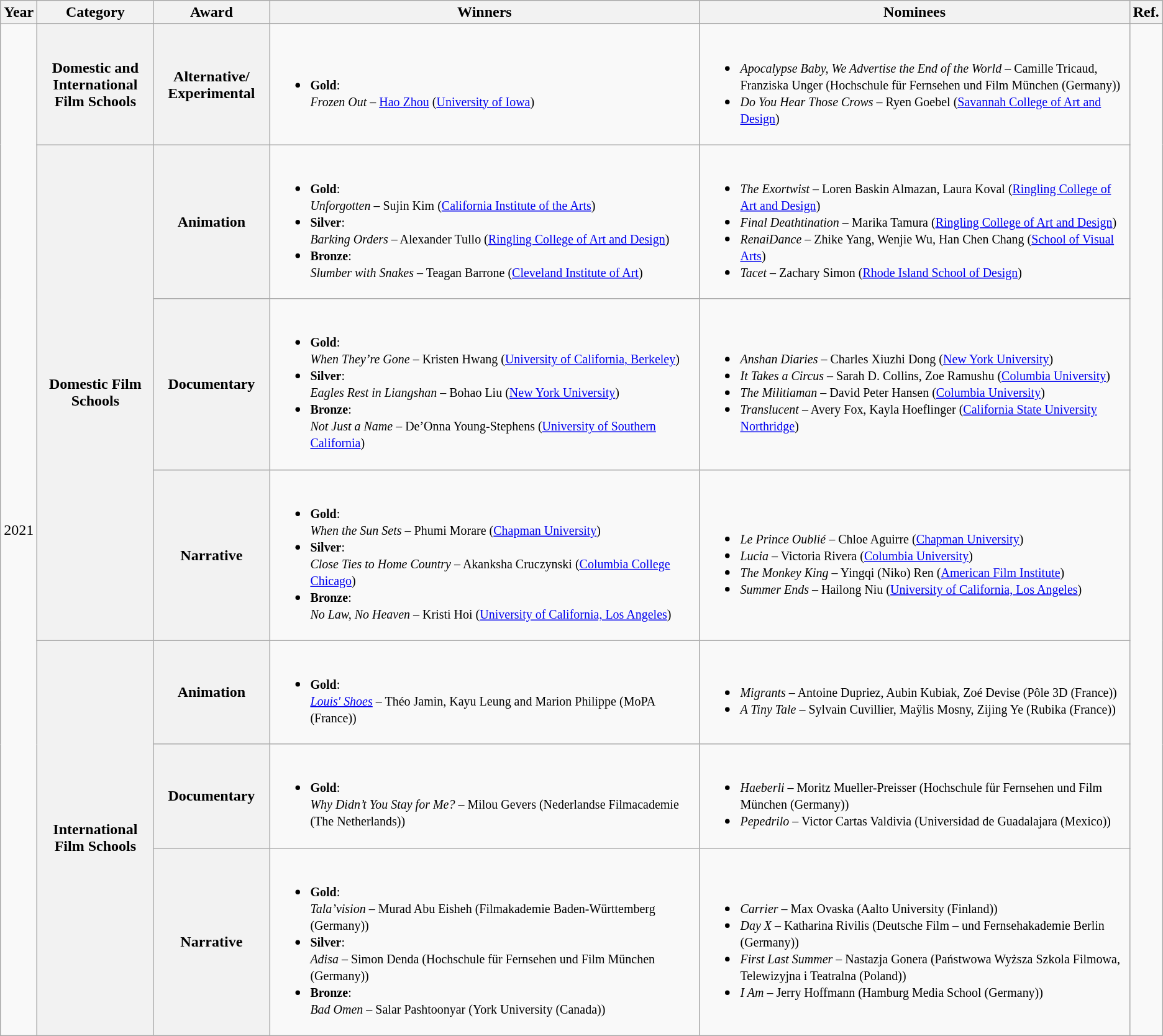<table class="wikitable sortable">
<tr>
<th bgcolor="#efefef">Year</th>
<th bgcolor="#efefef" width="10%">Category</th>
<th bgcolor="#efefef" width="10%">Award</th>
<th bgcolor="#efefef" width="37%">Winners</th>
<th bgcolor="#efefef">Nominees</th>
<th bgcolor="#efefef" class=unsortable>Ref.</th>
</tr>
<tr>
<td rowspan="8">2021</td>
</tr>
<tr>
<th rowspan="1">Domestic and International Film Schools</th>
<th scope="row"><strong>Alternative/ Experimental</strong></th>
<td><br><ul><li><small><strong>Gold</strong>:<br><em>Frozen Out</em> – <a href='#'>Hao Zhou</a> (<a href='#'>University of Iowa</a>)</small></li></ul></td>
<td><br><ul><li><small><em>Apocalypse Baby, We Advertise the End of the World</em> – Camille Tricaud, Franziska Unger (Hochschule für Fernsehen und Film München (Germany))</small></li><li><small><em>Do You Hear Those Crows</em> – Ryen Goebel (<a href='#'>Savannah College of Art and Design</a>)</small></li></ul></td>
<td rowspan="7"><br><br><br></td>
</tr>
<tr>
<th rowspan="3">Domestic Film Schools</th>
<th scope="row"><strong>Animation</strong></th>
<td><br><ul><li><small><strong>Gold</strong>:<br><em>Unforgotten</em> – Sujin Kim (<a href='#'>California Institute of the Arts</a>)</small></li><li><small><strong>Silver</strong>:<br><em>Barking Orders</em> – Alexander Tullo (<a href='#'>Ringling College of Art and Design</a>)</small></li><li><small><strong>Bronze</strong>:<br><em>Slumber with Snakes</em> – Teagan Barrone (<a href='#'>Cleveland Institute of Art</a>)</small></li></ul></td>
<td><br><ul><li><small><em>The Exortwist</em> – Loren Baskin Almazan, Laura Koval (<a href='#'>Ringling College of Art and Design</a>)</small></li><li><small><em>Final Deathtination</em> – Marika Tamura (<a href='#'>Ringling College of Art and Design</a>)</small></li><li><small><em>RenaiDance</em> – Zhike Yang, Wenjie Wu, Han Chen Chang (<a href='#'>School of Visual Arts</a>)</small></li><li><small><em>Tacet</em> – Zachary Simon (<a href='#'>Rhode Island School of Design</a>)</small></li></ul></td>
</tr>
<tr>
<th scope="row"><strong>Documentary</strong></th>
<td><br><ul><li><small><strong>Gold</strong>:<br><em>When They’re Gone</em> – Kristen Hwang (<a href='#'>University of California, Berkeley</a>)</small></li><li><small><strong>Silver</strong>:<br><em>Eagles Rest in Liangshan</em> – Bohao Liu (<a href='#'>New York University</a>)</small></li><li><small><strong>Bronze</strong>:<br><em>Not Just a Name</em> – De’Onna Young-Stephens (<a href='#'>University of Southern California</a>)</small></li></ul></td>
<td><br><ul><li><small><em>Anshan Diaries</em> – Charles Xiuzhi Dong (<a href='#'>New York University</a>)</small></li><li><small><em>It Takes a Circus</em> – Sarah D. Collins, Zoe Ramushu (<a href='#'>Columbia University</a>)</small></li><li><small><em>The Militiaman</em> – David Peter Hansen (<a href='#'>Columbia University</a>)</small></li><li><small><em>Translucent</em> – Avery Fox, Kayla Hoeflinger (<a href='#'>California State University Northridge</a>)</small></li></ul></td>
</tr>
<tr>
<th scope="row"><strong>Narrative</strong></th>
<td><br><ul><li><small><strong>Gold</strong>:<br><em>When the Sun Sets</em> – Phumi Morare (<a href='#'>Chapman University</a>)</small></li><li><small><strong>Silver</strong>:<br><em>Close Ties to Home Country</em> – Akanksha Cruczynski (<a href='#'>Columbia College Chicago</a>)</small></li><li><small><strong>Bronze</strong>:<br><em>No Law, No Heaven</em> – Kristi Hoi (<a href='#'>University of California, Los Angeles</a>)</small></li></ul></td>
<td><br><ul><li><small><em>Le Prince Oublié</em> – Chloe Aguirre (<a href='#'>Chapman University</a>)</small></li><li><small><em>Lucia</em> – Victoria Rivera (<a href='#'>Columbia University</a>)</small></li><li><small><em>The Monkey King</em> – Yingqi (Niko) Ren (<a href='#'>American Film Institute</a>)</small></li><li><small><em>Summer Ends</em> – Hailong Niu (<a href='#'>University of California, Los Angeles</a>)</small></li></ul></td>
</tr>
<tr>
<th rowspan="4">International Film Schools</th>
<th scope="row"><strong>Animation</strong></th>
<td><br><ul><li><small><strong>Gold</strong>:<br><em><a href='#'>Louis' Shoes</a></em> – Théo Jamin, Kayu Leung and Marion Philippe (MoPA (France))</small></li></ul></td>
<td><br><ul><li><small><em>Migrants</em> – Antoine Dupriez, Aubin Kubiak, Zoé Devise (Pôle 3D (France))</small></li><li><small><em>A Tiny Tale</em> – Sylvain Cuvillier, Maÿlis Mosny, Zijing Ye (Rubika (France))</small></li></ul></td>
</tr>
<tr>
<th scope="row"><strong>Documentary</strong></th>
<td><br><ul><li><small><strong>Gold</strong>:<br><em>Why Didn’t You Stay for Me?</em> – Milou Gevers (Nederlandse Filmacademie (The Netherlands))</small></li></ul></td>
<td><br><ul><li><small><em>Haeberli</em> – Moritz Mueller-Preisser (Hochschule für Fernsehen und Film München (Germany))</small></li><li><small><em>Pepedrilo</em> – Victor Cartas Valdivia (Universidad de Guadalajara (Mexico))</small></li></ul></td>
</tr>
<tr>
<th scope="row"><strong>Narrative</strong></th>
<td><br><ul><li><small><strong>Gold</strong>:<br><em>Tala’vision</em> – Murad Abu Eisheh (Filmakademie Baden-Württemberg (Germany))</small></li><li><small><strong>Silver</strong>:<br><em>Adisa</em> – Simon Denda (Hochschule für Fernsehen und Film München (Germany))</small></li><li><small><strong>Bronze</strong>:<br><em>Bad Omen</em> – Salar Pashtoonyar (York University (Canada))</small></li></ul></td>
<td><br><ul><li><small><em>Carrier</em> – Max Ovaska (Aalto University (Finland))</small></li><li><small><em>Day X</em> – Katharina Rivilis (Deutsche Film – und Fernsehakademie Berlin (Germany))</small></li><li><small><em>First Last Summer</em> – Nastazja Gonera (Państwowa Wyższa Szkola Filmowa, Telewizyjna i Teatralna (Poland))</small></li><li><small><em>I Am</em> – Jerry Hoffmann (Hamburg Media School (Germany))</small></li></ul></td>
</tr>
</table>
